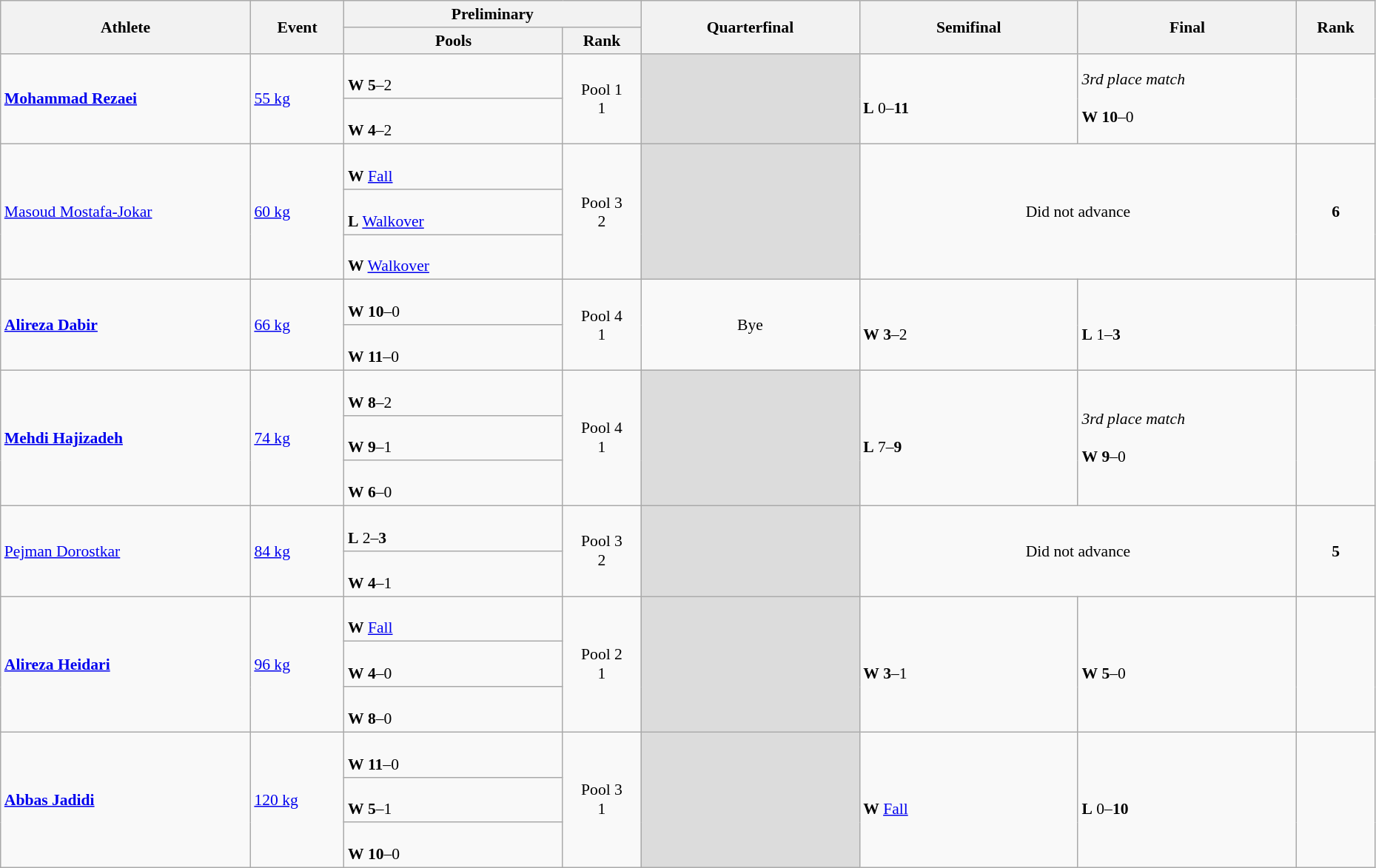<table class="wikitable" width="98%" style="text-align:left; font-size:90%">
<tr>
<th rowspan="2" width="16%">Athlete</th>
<th rowspan="2" width="6%">Event</th>
<th colspan="2">Preliminary</th>
<th rowspan="2" width="14%">Quarterfinal</th>
<th rowspan="2" width="14%">Semifinal</th>
<th rowspan="2" width="14%">Final</th>
<th rowspan="2" width="5%">Rank</th>
</tr>
<tr>
<th width="14%">Pools</th>
<th width="5%">Rank</th>
</tr>
<tr>
<td rowspan="2"><strong><a href='#'>Mohammad Rezaei</a></strong></td>
<td rowspan="2"><a href='#'>55 kg</a></td>
<td><br><strong>W</strong> <strong>5</strong>–2</td>
<td rowspan="2" align=center>Pool 1<br>1 <strong></strong></td>
<td rowspan="2" bgcolor=#DCDCDC></td>
<td rowspan="2"><br><strong>L</strong> 0–<strong>11</strong></td>
<td rowspan="2"><em>3rd place match</em><br><br><strong>W</strong> <strong>10</strong>–0</td>
<td rowspan="2" align="center"></td>
</tr>
<tr>
<td><br><strong>W</strong> <strong>4</strong>–2</td>
</tr>
<tr>
<td rowspan="3"><a href='#'>Masoud Mostafa-Jokar</a></td>
<td rowspan="3"><a href='#'>60 kg</a></td>
<td><br><strong>W</strong> <a href='#'>Fall</a></td>
<td rowspan="3" align=center>Pool 3<br>2</td>
<td rowspan="3" bgcolor=#DCDCDC></td>
<td rowspan="3" colspan="2" align="center">Did not advance</td>
<td rowspan="3" align="center"><strong>6</strong></td>
</tr>
<tr>
<td><br><strong>L</strong> <a href='#'>Walkover</a></td>
</tr>
<tr>
<td><br><strong>W</strong> <a href='#'>Walkover</a></td>
</tr>
<tr>
<td rowspan="2"><strong><a href='#'>Alireza Dabir</a></strong></td>
<td rowspan="2"><a href='#'>66 kg</a></td>
<td><br><strong>W</strong> <strong>10</strong>–0</td>
<td rowspan="2" align=center>Pool 4<br>1 <strong></strong></td>
<td rowspan="2" align="center">Bye</td>
<td rowspan="2"><br><strong>W</strong> <strong>3</strong>–2</td>
<td rowspan="2"><br><strong>L</strong> 1–<strong>3</strong></td>
<td rowspan="2" align="center"></td>
</tr>
<tr>
<td><br><strong>W</strong> <strong>11</strong>–0</td>
</tr>
<tr>
<td rowspan="3"><strong><a href='#'>Mehdi Hajizadeh</a></strong></td>
<td rowspan="3"><a href='#'>74 kg</a></td>
<td><br><strong>W</strong> <strong>8</strong>–2</td>
<td rowspan="3" align=center>Pool 4<br>1 <strong></strong></td>
<td rowspan="3" bgcolor=#DCDCDC></td>
<td rowspan="3"><br><strong>L</strong> 7–<strong>9</strong></td>
<td rowspan="3"><em>3rd place match</em><br><br><strong>W</strong> <strong>9</strong>–0</td>
<td rowspan="3" align="center"></td>
</tr>
<tr>
<td><br><strong>W</strong> <strong>9</strong>–1</td>
</tr>
<tr>
<td><br><strong>W</strong> <strong>6</strong>–0</td>
</tr>
<tr>
<td rowspan="2"><a href='#'>Pejman Dorostkar</a></td>
<td rowspan="2"><a href='#'>84 kg</a></td>
<td><br><strong>L</strong> 2–<strong>3</strong></td>
<td rowspan="2" align=center>Pool 3<br>2</td>
<td rowspan="2" bgcolor=#DCDCDC></td>
<td rowspan="2" colspan="2" align="center">Did not advance</td>
<td rowspan="2" align="center"><strong>5</strong></td>
</tr>
<tr>
<td><br><strong>W</strong> <strong>4</strong>–1</td>
</tr>
<tr>
<td rowspan="3"><strong><a href='#'>Alireza Heidari</a></strong></td>
<td rowspan="3"><a href='#'>96 kg</a></td>
<td><br><strong>W</strong> <a href='#'>Fall</a></td>
<td rowspan="3" align=center>Pool 2<br>1 <strong></strong></td>
<td rowspan="3" bgcolor=#DCDCDC></td>
<td rowspan="3"><br><strong>W</strong> <strong>3</strong>–1</td>
<td rowspan="3"><br><strong>W</strong> <strong>5</strong>–0</td>
<td rowspan="3" align="center"></td>
</tr>
<tr>
<td><br><strong>W</strong> <strong>4</strong>–0</td>
</tr>
<tr>
<td><br><strong>W</strong> <strong>8</strong>–0</td>
</tr>
<tr>
<td rowspan="3"><strong><a href='#'>Abbas Jadidi</a></strong></td>
<td rowspan="3"><a href='#'>120 kg</a></td>
<td><br><strong>W</strong> <strong>11</strong>–0</td>
<td rowspan="3" align=center>Pool 3<br>1 <strong></strong></td>
<td rowspan="3" bgcolor=#DCDCDC></td>
<td rowspan="3"><br><strong>W</strong> <a href='#'>Fall</a></td>
<td rowspan="3"><br><strong>L</strong> 0–<strong>10</strong></td>
<td rowspan="3" align="center"></td>
</tr>
<tr>
<td><br><strong>W</strong> <strong>5</strong>–1</td>
</tr>
<tr>
<td><br><strong>W</strong> <strong>10</strong>–0</td>
</tr>
</table>
